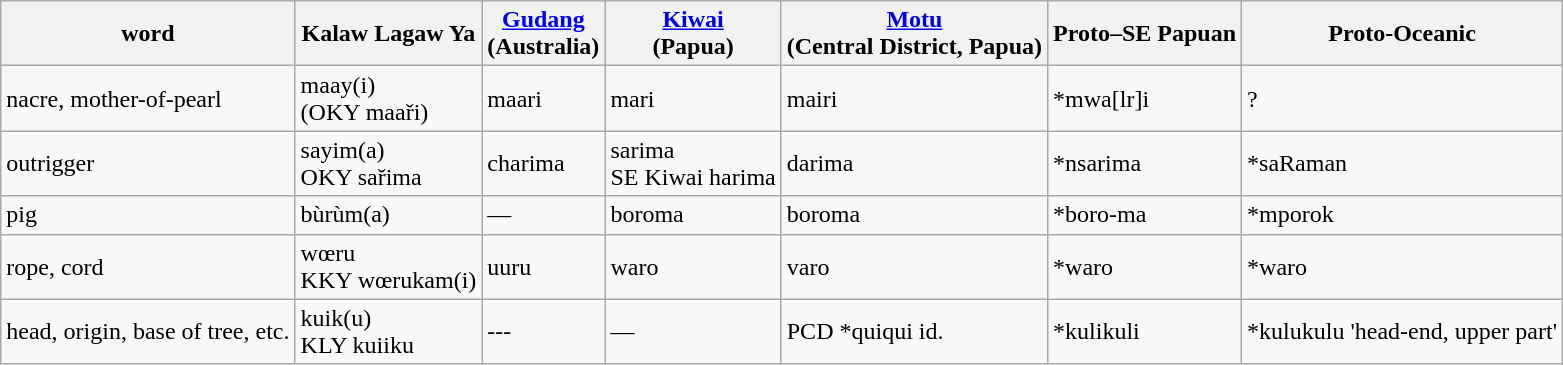<table class="wikitable">
<tr>
<th>word</th>
<th>Kalaw Lagaw Ya</th>
<th><a href='#'>Gudang</a> <br> (Australia)</th>
<th><a href='#'>Kiwai</a> <br> (Papua)</th>
<th><a href='#'>Motu</a> <br> (Central District, Papua)</th>
<th>Proto–SE Papuan</th>
<th>Proto-Oceanic</th>
</tr>
<tr>
<td>nacre, mother-of-pearl</td>
<td>maay(i) <br> (OKY maaři)</td>
<td>maari</td>
<td>mari</td>
<td>mairi</td>
<td>*mwa[lr]i</td>
<td>?</td>
</tr>
<tr>
<td>outrigger</td>
<td>sayim(a) <br> OKY sařima</td>
<td>charima</td>
<td>sarima <br> SE Kiwai harima</td>
<td>darima</td>
<td>*nsarima</td>
<td>*saRaman</td>
</tr>
<tr>
<td>pig</td>
<td>bùrùm(a)</td>
<td>—</td>
<td>boroma</td>
<td>boroma</td>
<td>*boro-ma</td>
<td>*mporok</td>
</tr>
<tr>
<td>rope, cord</td>
<td>wœru <br> KKY wœrukam(i)</td>
<td>uuru</td>
<td>waro</td>
<td>varo</td>
<td>*waro</td>
<td>*waro</td>
</tr>
<tr>
<td>head, origin, base of tree, etc.</td>
<td>kuik(u) <br> KLY kuiiku</td>
<td>---</td>
<td>—</td>
<td>PCD *quiqui id.</td>
<td>*kulikuli</td>
<td>*kulukulu 'head-end, upper part'</td>
</tr>
</table>
